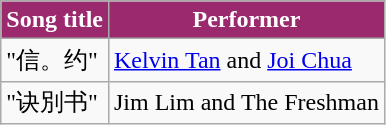<table class="wikitable" align=center>
<tr>
<th style="background:#9A296D; color:white">Song title</th>
<th style="background:#9A296D; color:white">Performer</th>
</tr>
<tr>
<td>"信。约"</td>
<td><a href='#'>Kelvin Tan</a> and <a href='#'>Joi Chua</a></td>
</tr>
<tr>
<td>"诀別书"</td>
<td>Jim Lim and The Freshman</td>
</tr>
</table>
